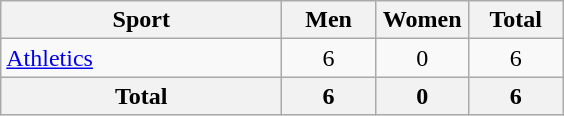<table class="wikitable sortable" style="text-align:center;">
<tr>
<th width=180>Sport</th>
<th width=55>Men</th>
<th width=55>Women</th>
<th width=55>Total</th>
</tr>
<tr>
<td align=left><a href='#'>Athletics</a></td>
<td>6</td>
<td>0</td>
<td>6</td>
</tr>
<tr>
<th>Total</th>
<th>6</th>
<th>0</th>
<th>6</th>
</tr>
</table>
